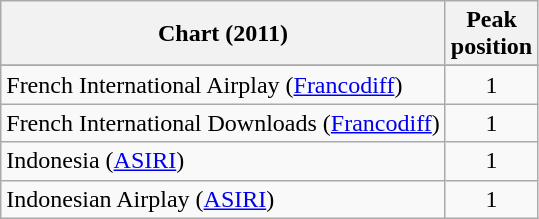<table class="wikitable sortable plainrowheaders">
<tr>
<th scope="col">Chart (2011)</th>
<th scope="col">Peak<br>position</th>
</tr>
<tr>
</tr>
<tr>
<td>French International Airplay (<a href='#'>Francodiff</a>)</td>
<td style="text-align:center;">1</td>
</tr>
<tr>
<td>French International Downloads (<a href='#'>Francodiff</a>)</td>
<td style="text-align:center;">1</td>
</tr>
<tr>
<td>Indonesia (<a href='#'>ASIRI</a>)</td>
<td style="text-align:center;">1</td>
</tr>
<tr>
<td>Indonesian Airplay (<a href='#'>ASIRI</a>)</td>
<td style="text-align:center;">1</td>
</tr>
</table>
